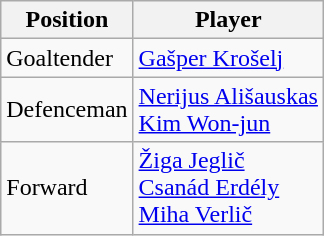<table class="wikitable">
<tr>
<th>Position</th>
<th>Player</th>
</tr>
<tr>
<td>Goaltender</td>
<td> <a href='#'>Gašper Krošelj</a></td>
</tr>
<tr>
<td>Defenceman</td>
<td> <a href='#'>Nerijus Ališauskas</a><br> <a href='#'>Kim Won-jun</a></td>
</tr>
<tr>
<td>Forward</td>
<td> <a href='#'>Žiga Jeglič</a><br> <a href='#'>Csanád Erdély</a><br> <a href='#'>Miha Verlič</a></td>
</tr>
</table>
